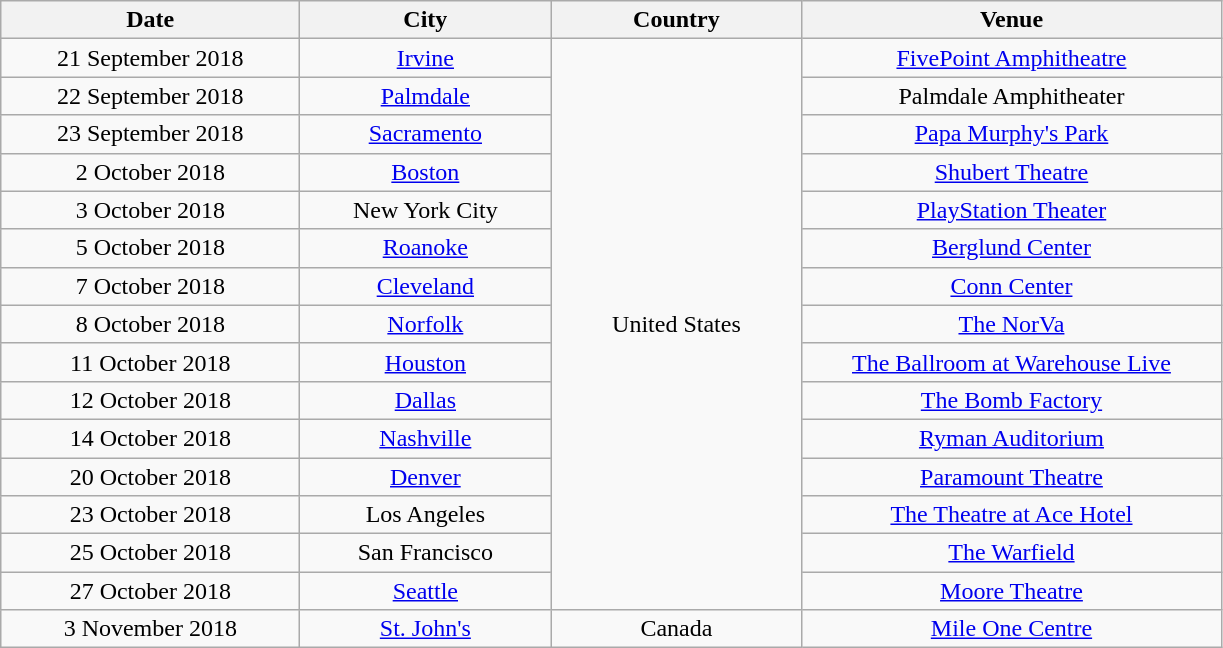<table class="wikitable plainrowheaders" style="text-align:center;">
<tr>
<th scope="col" style="width:12em;">Date</th>
<th scope="col" style="width:10em;">City</th>
<th scope="col" style="width:10em;">Country</th>
<th scope="col" style="width:17em;">Venue</th>
</tr>
<tr>
<td>21 September 2018</td>
<td><a href='#'>Irvine</a></td>
<td rowspan="15">United States</td>
<td><a href='#'>FivePoint Amphitheatre</a></td>
</tr>
<tr>
<td>22 September 2018</td>
<td><a href='#'>Palmdale</a></td>
<td>Palmdale Amphitheater</td>
</tr>
<tr>
<td>23 September 2018</td>
<td><a href='#'>Sacramento</a></td>
<td><a href='#'>Papa Murphy's Park</a></td>
</tr>
<tr>
<td>2 October 2018</td>
<td><a href='#'>Boston</a></td>
<td><a href='#'>Shubert Theatre</a></td>
</tr>
<tr>
<td>3 October 2018</td>
<td>New York City</td>
<td><a href='#'>PlayStation Theater</a></td>
</tr>
<tr>
<td>5 October 2018</td>
<td><a href='#'>Roanoke</a></td>
<td><a href='#'>Berglund Center</a></td>
</tr>
<tr>
<td>7 October 2018</td>
<td><a href='#'>Cleveland</a></td>
<td><a href='#'>Conn Center</a></td>
</tr>
<tr>
<td>8 October 2018</td>
<td><a href='#'>Norfolk</a></td>
<td><a href='#'>The NorVa</a></td>
</tr>
<tr>
<td>11 October 2018</td>
<td><a href='#'>Houston</a></td>
<td><a href='#'>The Ballroom at Warehouse Live</a></td>
</tr>
<tr>
<td>12 October 2018</td>
<td><a href='#'>Dallas</a></td>
<td><a href='#'>The Bomb Factory</a></td>
</tr>
<tr>
<td>14 October 2018</td>
<td><a href='#'>Nashville</a></td>
<td><a href='#'>Ryman Auditorium</a></td>
</tr>
<tr>
<td>20 October 2018</td>
<td><a href='#'>Denver</a></td>
<td><a href='#'>Paramount Theatre</a></td>
</tr>
<tr>
<td>23 October 2018</td>
<td>Los Angeles</td>
<td><a href='#'>The Theatre at Ace Hotel</a></td>
</tr>
<tr>
<td>25 October 2018</td>
<td>San Francisco</td>
<td><a href='#'>The Warfield</a></td>
</tr>
<tr>
<td>27 October 2018</td>
<td><a href='#'>Seattle</a></td>
<td><a href='#'>Moore Theatre</a></td>
</tr>
<tr>
<td>3 November 2018</td>
<td><a href='#'>St. John's</a></td>
<td>Canada</td>
<td><a href='#'>Mile One Centre</a></td>
</tr>
</table>
